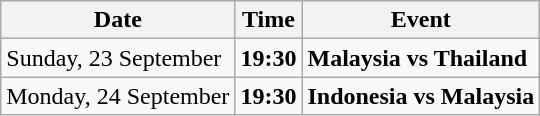<table class = "wikitable">
<tr>
<th>Date</th>
<th>Time</th>
<th>Event</th>
</tr>
<tr>
<td>Sunday, 23 September</td>
<td><strong>19:30</strong></td>
<td><strong>Malaysia vs Thailand</strong></td>
</tr>
<tr>
<td>Monday, 24 September</td>
<td><strong>19:30</strong></td>
<td><strong>Indonesia vs Malaysia</strong></td>
</tr>
</table>
